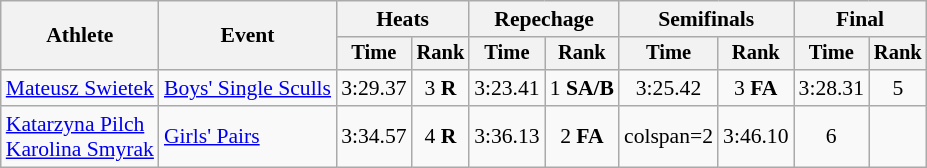<table class="wikitable" style="font-size:90%">
<tr>
<th rowspan="2">Athlete</th>
<th rowspan="2">Event</th>
<th colspan="2">Heats</th>
<th colspan="2">Repechage</th>
<th colspan="2">Semifinals</th>
<th colspan="2">Final</th>
</tr>
<tr style="font-size:95%">
<th>Time</th>
<th>Rank</th>
<th>Time</th>
<th>Rank</th>
<th>Time</th>
<th>Rank</th>
<th>Time</th>
<th>Rank</th>
</tr>
<tr align=center>
<td align=left><a href='#'>Mateusz Swietek</a></td>
<td align=left><a href='#'>Boys' Single Sculls</a></td>
<td>3:29.37</td>
<td>3 <strong>R</strong></td>
<td>3:23.41</td>
<td>1 <strong>SA/B</strong></td>
<td>3:25.42</td>
<td>3 <strong>FA</strong></td>
<td>3:28.31</td>
<td>5</td>
</tr>
<tr align=center>
<td align=left><a href='#'>Katarzyna Pilch</a><br><a href='#'>Karolina Smyrak</a></td>
<td align=left><a href='#'>Girls' Pairs</a></td>
<td>3:34.57</td>
<td>4 <strong>R</strong></td>
<td>3:36.13</td>
<td>2 <strong>FA</strong></td>
<td>colspan=2 </td>
<td>3:46.10</td>
<td>6</td>
</tr>
</table>
